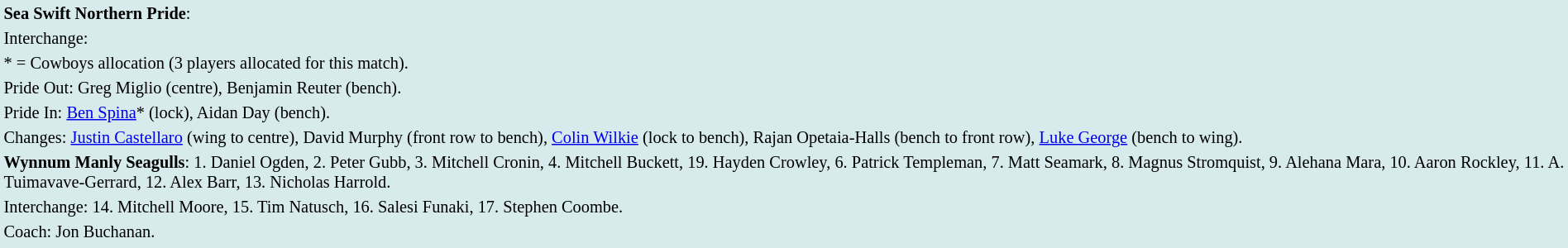<table style="background:#d7ebed; font-size:85%; width:100%;">
<tr>
<td><strong>Sea Swift Northern Pride</strong>:             </td>
</tr>
<tr>
<td>Interchange:    </td>
</tr>
<tr>
<td>* = Cowboys allocation (3 players allocated for this match).</td>
</tr>
<tr>
<td>Pride Out: Greg Miglio (centre), Benjamin Reuter (bench).</td>
</tr>
<tr>
<td>Pride In: <a href='#'>Ben Spina</a>* (lock), Aidan Day (bench).</td>
</tr>
<tr>
<td>Changes: <a href='#'>Justin Castellaro</a> (wing to centre), David Murphy (front row to bench), <a href='#'>Colin Wilkie</a> (lock to bench), Rajan Opetaia-Halls (bench to front row), <a href='#'>Luke George</a> (bench to wing).</td>
</tr>
<tr>
<td><strong>Wynnum Manly Seagulls</strong>: 1. Daniel Ogden, 2. Peter Gubb, 3. Mitchell Cronin, 4. Mitchell Buckett, 19. Hayden Crowley, 6. Patrick Templeman, 7. Matt Seamark, 8. Magnus Stromquist, 9. Alehana Mara, 10. Aaron Rockley, 11. A. Tuimavave-Gerrard, 12. Alex Barr, 13. Nicholas Harrold.</td>
</tr>
<tr>
<td>Interchange: 14. Mitchell Moore, 15. Tim Natusch, 16. Salesi Funaki, 17. Stephen Coombe.</td>
</tr>
<tr>
<td>Coach: Jon Buchanan.</td>
</tr>
<tr>
</tr>
</table>
